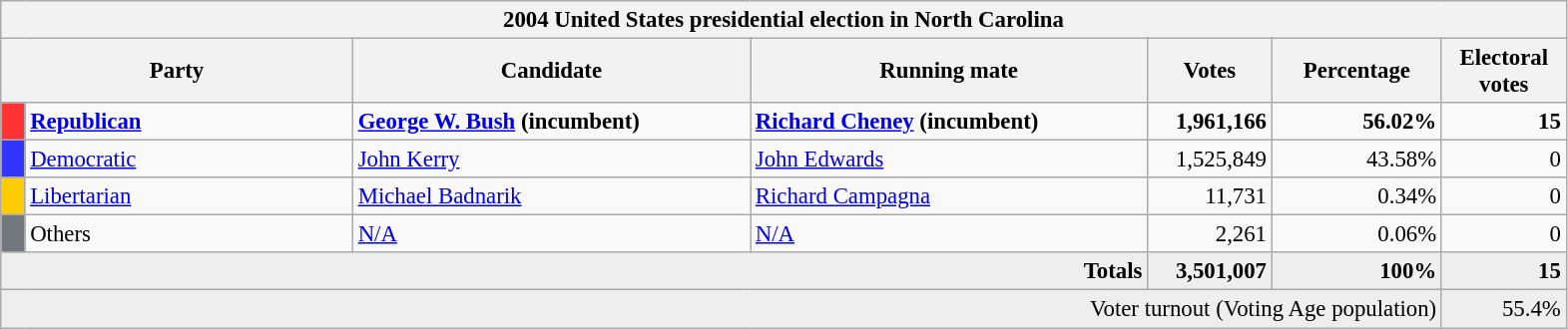<table class="wikitable" style="font-size: 95%;">
<tr>
<th colspan="7">2004 United States presidential election in North Carolina</th>
</tr>
<tr>
<th colspan="2" style="width: 15em">Party</th>
<th style="width: 17em">Candidate</th>
<th style="width: 17em">Running mate</th>
<th style="width: 5em">Votes</th>
<th style="width: 7em">Percentage</th>
<th style="width: 5em">Electoral votes</th>
</tr>
<tr>
<th style="background:#f33; width:3px;"></th>
<td style="width: 130px"><strong><a href='#'>Republican</a></strong></td>
<td><strong><a href='#'>George W. Bush</a></strong> <strong>(incumbent)</strong></td>
<td><strong><a href='#'>Richard Cheney</a></strong> <strong>(incumbent)</strong></td>
<td style="text-align:right;"><strong>1,961,166</strong></td>
<td style="text-align:right;"><strong>56.02%</strong></td>
<td style="text-align:right;"><strong>15</strong></td>
</tr>
<tr>
<th style="background:#33f; width:3px;"></th>
<td style="width: 130px"><a href='#'>Democratic</a></td>
<td><a href='#'>John Kerry</a></td>
<td><a href='#'>John Edwards</a></td>
<td style="text-align:right;">1,525,849</td>
<td style="text-align:right;">43.58%</td>
<td style="text-align:right;">0</td>
</tr>
<tr>
<th style="background:#fc0; width:3px;"></th>
<td style="width: 130px"><a href='#'>Libertarian</a></td>
<td><a href='#'>Michael Badnarik</a></td>
<td><a href='#'>Richard Campagna</a></td>
<td style="text-align:right;">11,731</td>
<td style="text-align:right;">0.34%</td>
<td style="text-align:right;">0</td>
</tr>
<tr>
<th style="background:#72777d; width:3px;"></th>
<td style="width: 130px">Others</td>
<td><a href='#'>N/A</a></td>
<td><a href='#'>N/A</a></td>
<td style="text-align:right;">2,261</td>
<td style="text-align:right;">0.06%</td>
<td style="text-align:right;">0</td>
</tr>
<tr style="background:#eee; text-align:right;">
<td colspan="4"><strong>Totals</strong></td>
<td><strong>3,501,007</strong></td>
<td><strong>100%</strong></td>
<td><strong>15</strong></td>
</tr>
<tr style="background:#eee; text-align:right;">
<td colspan="6">Voter turnout (Voting Age population)</td>
<td>55.4%</td>
</tr>
</table>
